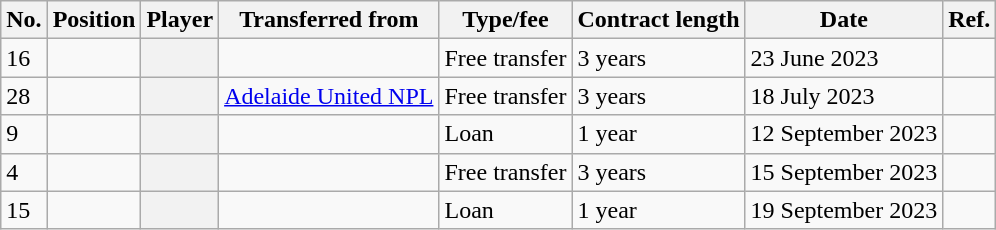<table class="wikitable plainrowheaders sortable" style="text-align:center; text-align:left">
<tr>
<th scope="col">No.</th>
<th scope="col">Position</th>
<th scope="col">Player</th>
<th scope="col">Transferred from</th>
<th scope="col">Type/fee</th>
<th scope="col">Contract length</th>
<th scope="col">Date</th>
<th scope="col" class="unsortable">Ref.</th>
</tr>
<tr>
<td>16</td>
<td></td>
<th scope="row"></th>
<td></td>
<td>Free transfer</td>
<td>3 years</td>
<td>23 June 2023</td>
<td></td>
</tr>
<tr>
<td>28</td>
<td></td>
<th scope="row"></th>
<td><a href='#'>Adelaide United NPL</a></td>
<td>Free transfer</td>
<td>3 years</td>
<td>18 July 2023</td>
<td></td>
</tr>
<tr>
<td>9</td>
<td></td>
<th scope="row"></th>
<td></td>
<td>Loan</td>
<td>1 year</td>
<td>12 September 2023</td>
<td></td>
</tr>
<tr>
<td>4</td>
<td></td>
<th scope="row"></th>
<td></td>
<td>Free transfer</td>
<td>3 years</td>
<td>15 September 2023</td>
<td></td>
</tr>
<tr>
<td>15</td>
<td></td>
<th scope="row"></th>
<td></td>
<td>Loan</td>
<td>1 year</td>
<td>19 September 2023</td>
<td></td>
</tr>
</table>
